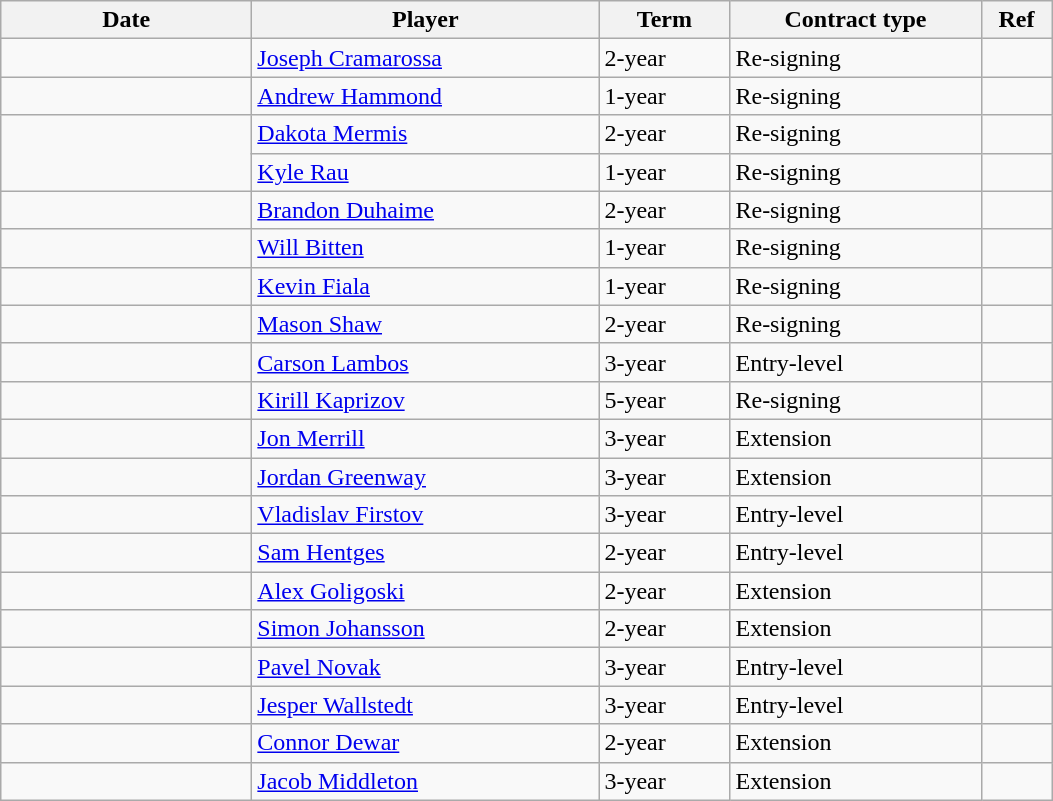<table class="wikitable">
<tr>
<th style="width: 10em;">Date</th>
<th style="width: 14em;">Player</th>
<th style="width: 5em;">Term</th>
<th style="width: 10em;">Contract type</th>
<th style="width: 2.5em;">Ref</th>
</tr>
<tr>
<td></td>
<td><a href='#'>Joseph Cramarossa</a></td>
<td>2-year</td>
<td>Re-signing</td>
<td></td>
</tr>
<tr>
<td></td>
<td><a href='#'>Andrew Hammond</a></td>
<td>1-year</td>
<td>Re-signing</td>
<td></td>
</tr>
<tr>
<td rowspan=2></td>
<td><a href='#'>Dakota Mermis</a></td>
<td>2-year</td>
<td>Re-signing</td>
<td></td>
</tr>
<tr>
<td><a href='#'>Kyle Rau</a></td>
<td>1-year</td>
<td>Re-signing</td>
<td></td>
</tr>
<tr>
<td></td>
<td><a href='#'>Brandon Duhaime</a></td>
<td>2-year</td>
<td>Re-signing</td>
<td></td>
</tr>
<tr>
<td></td>
<td><a href='#'>Will Bitten</a></td>
<td>1-year</td>
<td>Re-signing</td>
<td></td>
</tr>
<tr>
<td></td>
<td><a href='#'>Kevin Fiala</a></td>
<td>1-year</td>
<td>Re-signing</td>
<td></td>
</tr>
<tr>
<td></td>
<td><a href='#'>Mason Shaw</a></td>
<td>2-year</td>
<td>Re-signing</td>
<td></td>
</tr>
<tr>
<td></td>
<td><a href='#'>Carson Lambos</a></td>
<td>3-year</td>
<td>Entry-level</td>
<td></td>
</tr>
<tr>
<td></td>
<td><a href='#'>Kirill Kaprizov</a></td>
<td>5-year</td>
<td>Re-signing</td>
<td></td>
</tr>
<tr>
<td></td>
<td><a href='#'>Jon Merrill</a></td>
<td>3-year</td>
<td>Extension</td>
<td></td>
</tr>
<tr>
<td></td>
<td><a href='#'>Jordan Greenway</a></td>
<td>3-year</td>
<td>Extension</td>
<td></td>
</tr>
<tr>
<td></td>
<td><a href='#'>Vladislav Firstov</a></td>
<td>3-year</td>
<td>Entry-level</td>
<td></td>
</tr>
<tr>
<td></td>
<td><a href='#'>Sam Hentges</a></td>
<td>2-year</td>
<td>Entry-level</td>
<td></td>
</tr>
<tr>
<td></td>
<td><a href='#'>Alex Goligoski</a></td>
<td>2-year</td>
<td>Extension</td>
<td></td>
</tr>
<tr>
<td></td>
<td><a href='#'>Simon Johansson</a></td>
<td>2-year</td>
<td>Extension</td>
<td></td>
</tr>
<tr>
<td></td>
<td><a href='#'>Pavel Novak</a></td>
<td>3-year</td>
<td>Entry-level</td>
<td></td>
</tr>
<tr>
<td></td>
<td><a href='#'>Jesper Wallstedt</a></td>
<td>3-year</td>
<td>Entry-level</td>
<td></td>
</tr>
<tr>
<td></td>
<td><a href='#'>Connor Dewar</a></td>
<td>2-year</td>
<td>Extension</td>
<td></td>
</tr>
<tr>
<td></td>
<td><a href='#'>Jacob Middleton</a></td>
<td>3-year</td>
<td>Extension</td>
<td></td>
</tr>
</table>
